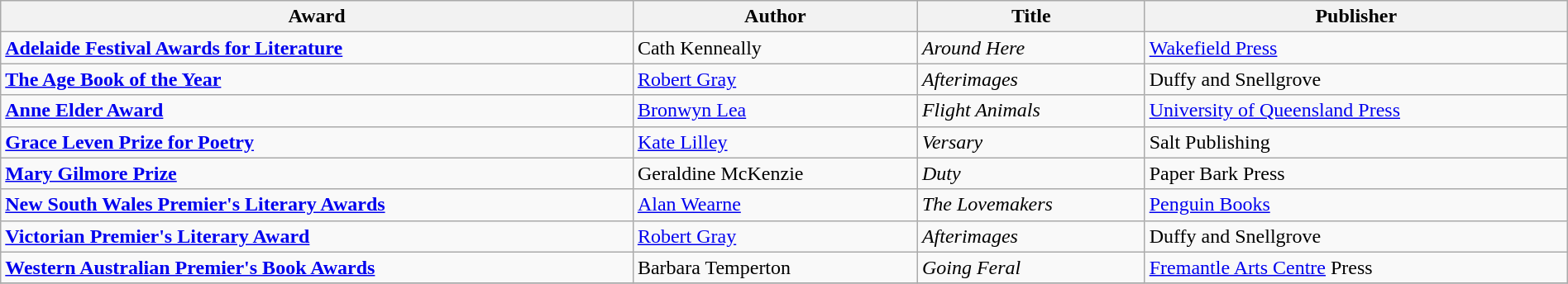<table class="wikitable" width=100%>
<tr>
<th>Award</th>
<th>Author</th>
<th>Title</th>
<th>Publisher</th>
</tr>
<tr>
<td><strong><a href='#'>Adelaide Festival Awards for Literature</a></strong></td>
<td>Cath Kenneally</td>
<td><em>Around Here</em></td>
<td><a href='#'>Wakefield Press</a></td>
</tr>
<tr>
<td><strong><a href='#'>The Age Book of the Year</a></strong></td>
<td><a href='#'>Robert Gray</a></td>
<td><em>Afterimages</em></td>
<td>Duffy and Snellgrove</td>
</tr>
<tr>
<td><strong><a href='#'>Anne Elder Award</a></strong></td>
<td><a href='#'>Bronwyn Lea</a></td>
<td><em>Flight Animals</em></td>
<td><a href='#'>University of Queensland Press</a></td>
</tr>
<tr>
<td><strong><a href='#'>Grace Leven Prize for Poetry</a></strong></td>
<td><a href='#'>Kate Lilley</a></td>
<td><em>Versary</em></td>
<td>Salt Publishing</td>
</tr>
<tr>
<td><strong><a href='#'>Mary Gilmore Prize</a></strong></td>
<td>Geraldine McKenzie</td>
<td><em>Duty</em></td>
<td>Paper Bark Press</td>
</tr>
<tr>
<td><strong><a href='#'>New South Wales Premier's Literary Awards</a></strong></td>
<td><a href='#'>Alan Wearne</a></td>
<td><em>The Lovemakers</em></td>
<td><a href='#'>Penguin Books</a></td>
</tr>
<tr>
<td><strong><a href='#'>Victorian Premier's Literary Award</a></strong></td>
<td><a href='#'>Robert Gray</a></td>
<td><em>Afterimages</em></td>
<td>Duffy and Snellgrove</td>
</tr>
<tr>
<td><strong><a href='#'>Western Australian Premier's Book Awards</a></strong></td>
<td>Barbara Temperton</td>
<td><em>Going Feral</em></td>
<td><a href='#'>Fremantle Arts Centre</a> Press</td>
</tr>
<tr>
</tr>
</table>
